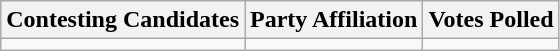<table class="wikitable sortable">
<tr>
<th>Contesting Candidates</th>
<th>Party Affiliation</th>
<th>Votes Polled</th>
</tr>
<tr>
<td></td>
<td></td>
<td></td>
</tr>
</table>
